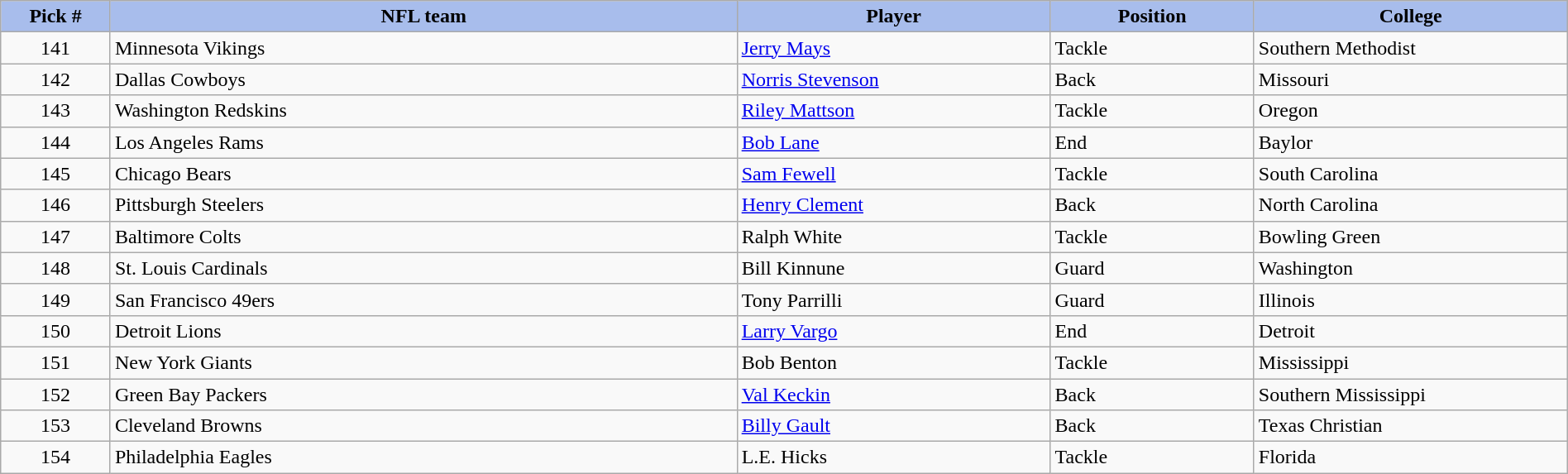<table class="wikitable sortable sortable" style="width: 100%">
<tr>
<th style="background:#A8BDEC;" width=7%>Pick #</th>
<th width=40% style="background:#A8BDEC;">NFL team</th>
<th width=20% style="background:#A8BDEC;">Player</th>
<th width=13% style="background:#A8BDEC;">Position</th>
<th style="background:#A8BDEC;">College</th>
</tr>
<tr>
<td align=center>141</td>
<td>Minnesota Vikings</td>
<td><a href='#'>Jerry Mays</a></td>
<td>Tackle</td>
<td>Southern Methodist</td>
</tr>
<tr>
<td align=center>142</td>
<td>Dallas Cowboys</td>
<td><a href='#'>Norris Stevenson</a></td>
<td>Back</td>
<td>Missouri</td>
</tr>
<tr>
<td align=center>143</td>
<td>Washington Redskins</td>
<td><a href='#'>Riley Mattson</a></td>
<td>Tackle</td>
<td>Oregon</td>
</tr>
<tr>
<td align=center>144</td>
<td>Los Angeles Rams</td>
<td><a href='#'>Bob Lane</a></td>
<td>End</td>
<td>Baylor</td>
</tr>
<tr>
<td align=center>145</td>
<td>Chicago Bears</td>
<td><a href='#'>Sam Fewell</a></td>
<td>Tackle</td>
<td>South Carolina</td>
</tr>
<tr>
<td align=center>146</td>
<td>Pittsburgh Steelers</td>
<td><a href='#'>Henry Clement</a></td>
<td>Back</td>
<td>North Carolina</td>
</tr>
<tr>
<td align=center>147</td>
<td>Baltimore Colts</td>
<td>Ralph White</td>
<td>Tackle</td>
<td>Bowling Green</td>
</tr>
<tr>
<td align=center>148</td>
<td>St. Louis Cardinals</td>
<td>Bill Kinnune</td>
<td>Guard</td>
<td>Washington</td>
</tr>
<tr>
<td align=center>149</td>
<td>San Francisco 49ers</td>
<td>Tony Parrilli</td>
<td>Guard</td>
<td>Illinois</td>
</tr>
<tr>
<td align=center>150</td>
<td>Detroit Lions</td>
<td><a href='#'>Larry Vargo</a></td>
<td>End</td>
<td>Detroit</td>
</tr>
<tr>
<td align=center>151</td>
<td>New York Giants</td>
<td>Bob Benton</td>
<td>Tackle</td>
<td>Mississippi</td>
</tr>
<tr>
<td align=center>152</td>
<td>Green Bay Packers</td>
<td><a href='#'>Val Keckin</a></td>
<td>Back</td>
<td>Southern Mississippi</td>
</tr>
<tr>
<td align=center>153</td>
<td>Cleveland Browns</td>
<td><a href='#'>Billy Gault</a></td>
<td>Back</td>
<td>Texas Christian</td>
</tr>
<tr>
<td align=center>154</td>
<td>Philadelphia Eagles</td>
<td>L.E. Hicks</td>
<td>Tackle</td>
<td>Florida</td>
</tr>
</table>
